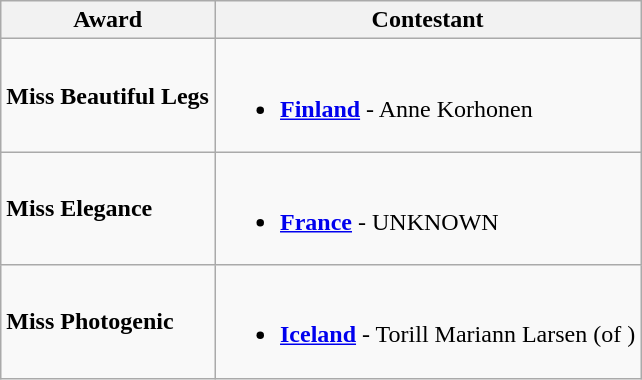<table class="wikitable" border="1">
<tr>
<th>Award</th>
<th>Contestant</th>
</tr>
<tr>
<td><strong>Miss Beautiful Legs</strong></td>
<td><br><ul><li><strong> <a href='#'>Finland</a></strong> - Anne Korhonen</li></ul></td>
</tr>
<tr>
<td><strong>Miss Elegance</strong></td>
<td><br><ul><li><strong> <a href='#'>France</a></strong> - UNKNOWN</li></ul></td>
</tr>
<tr>
<td><strong>Miss Photogenic</strong></td>
<td><br><ul><li><strong> <a href='#'>Iceland</a></strong> - Torill Mariann Larsen (of )</li></ul></td>
</tr>
</table>
